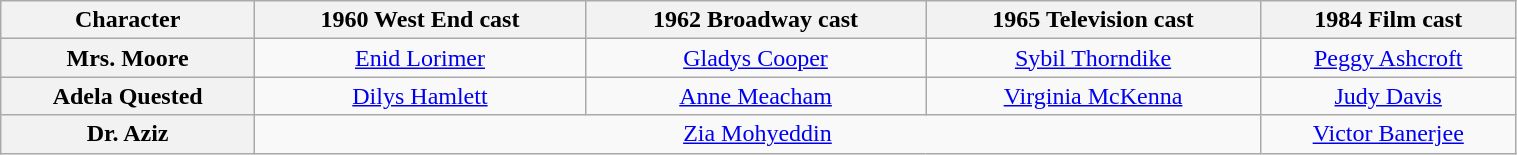<table class="wikitable" width="80%">
<tr>
<th>Character</th>
<th>1960 West End cast</th>
<th>1962 Broadway cast</th>
<th>1965 Television cast</th>
<th>1984 Film cast</th>
</tr>
<tr>
<th scope="row">Mrs. Moore</th>
<td align="center" colspan="1"><a href='#'>Enid Lorimer</a></td>
<td align="center" colspan="1"><a href='#'>Gladys Cooper</a></td>
<td align="center" colspan="1"><a href='#'>Sybil Thorndike</a></td>
<td align="center" colspan="1"><a href='#'>Peggy Ashcroft</a></td>
</tr>
<tr>
<th scope="row">Adela Quested</th>
<td align="center" colspan="1"><a href='#'>Dilys Hamlett</a></td>
<td align="center" colspan="1"><a href='#'>Anne Meacham</a></td>
<td align="center"><a href='#'>Virginia McKenna</a></td>
<td align="center"><a href='#'>Judy Davis</a></td>
</tr>
<tr>
<th scope="row">Dr. Aziz</th>
<td align="center" colspan="3"><a href='#'>Zia Mohyeddin</a></td>
<td align="center"><a href='#'>Victor Banerjee</a></td>
</tr>
</table>
